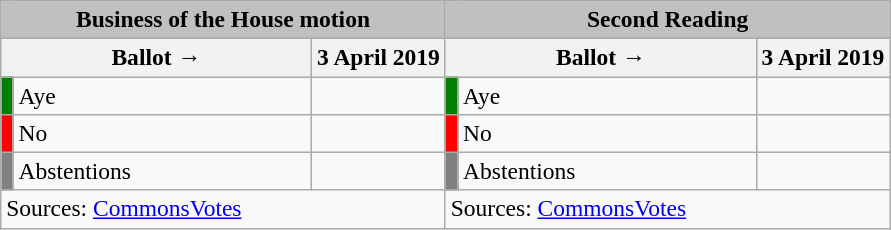<table class="wikitable" style="text-align:center; font-size:98%;">
<tr>
<td colspan="3" align="center" bgcolor="#C0C0C0"><strong>Business of the House motion</strong></td>
<td colspan="3" align="center" bgcolor="#C0C0C0"><strong>Second Reading</strong></td>
</tr>
<tr>
<th colspan="2" style="width:200px;">Ballot →</th>
<th>3 April 2019</th>
<th colspan="2" style="width:200px;">Ballot →</th>
<th>3 April 2019</th>
</tr>
<tr>
<th style="width:1px; background:green;"></th>
<td style="text-align:left;">Aye</td>
<td></td>
<th style="width:1px; background:green;"></th>
<td style="text-align:left;">Aye</td>
<td></td>
</tr>
<tr>
<th style="background:red;"></th>
<td style="text-align:left;">No</td>
<td></td>
<th style="background:red;"></th>
<td style="text-align:left;">No</td>
<td></td>
</tr>
<tr>
<th style="background:gray;"></th>
<td style="text-align:left;">Abstentions</td>
<td></td>
<th style="background:gray;"></th>
<td style="text-align:left;">Abstentions</td>
<td></td>
</tr>
<tr>
<td colspan="3" style="text-align:left;">Sources: <a href='#'>CommonsVotes</a></td>
<td colspan="3" style="text-align:left;">Sources: <a href='#'>CommonsVotes</a></td>
</tr>
</table>
